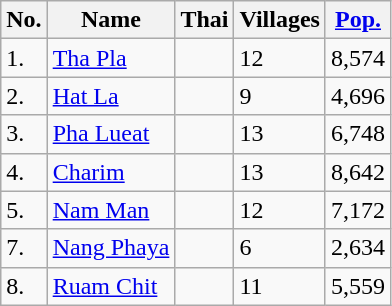<table class="wikitable sortable">
<tr>
<th>No.</th>
<th>Name</th>
<th>Thai</th>
<th>Villages</th>
<th><a href='#'>Pop.</a></th>
</tr>
<tr>
<td>1.</td>
<td><a href='#'>Tha Pla</a></td>
<td></td>
<td>12</td>
<td>8,574</td>
</tr>
<tr>
<td>2.</td>
<td><a href='#'>Hat La</a></td>
<td></td>
<td>9</td>
<td>4,696</td>
</tr>
<tr>
<td>3.</td>
<td><a href='#'>Pha Lueat</a></td>
<td></td>
<td>13</td>
<td>6,748</td>
</tr>
<tr>
<td>4.</td>
<td><a href='#'>Charim</a></td>
<td></td>
<td>13</td>
<td>8,642</td>
</tr>
<tr>
<td>5.</td>
<td><a href='#'>Nam Man</a></td>
<td></td>
<td>12</td>
<td>7,172</td>
</tr>
<tr>
<td>7.</td>
<td><a href='#'>Nang Phaya</a></td>
<td></td>
<td>6</td>
<td>2,634</td>
</tr>
<tr>
<td>8.</td>
<td><a href='#'>Ruam Chit</a></td>
<td></td>
<td>11</td>
<td>5,559</td>
</tr>
</table>
